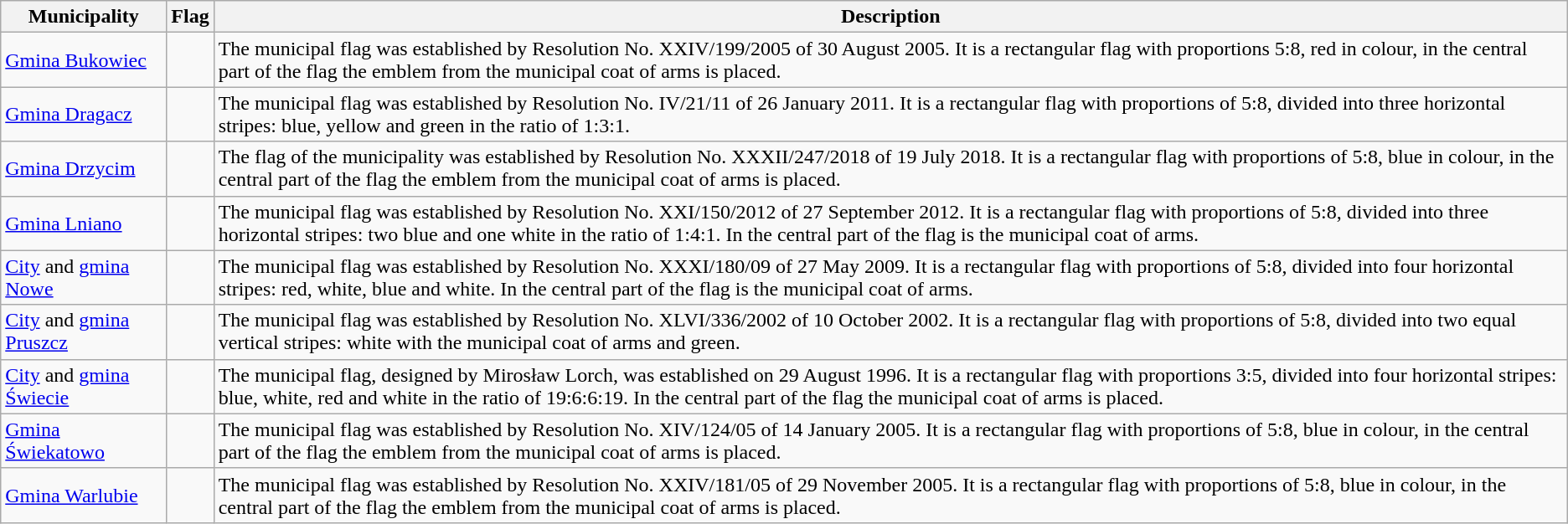<table class="wikitable" style="text-align: left">
<tr>
<th>Municipality</th>
<th>Flag</th>
<th>Description</th>
</tr>
<tr>
<td><a href='#'>Gmina Bukowiec</a></td>
<td></td>
<td>The municipal flag was established by Resolution No. XXIV/199/2005 of 30 August 2005. It is a rectangular flag with proportions 5:8, red in colour, in the central part of the flag the emblem from the municipal coat of arms is placed.</td>
</tr>
<tr>
<td><a href='#'>Gmina Dragacz</a></td>
<td></td>
<td>The municipal flag was established by Resolution No. IV/21/11 of 26 January 2011. It is a rectangular flag with proportions of 5:8, divided into three horizontal stripes: blue, yellow and green in the ratio of 1:3:1.</td>
</tr>
<tr>
<td><a href='#'>Gmina Drzycim</a></td>
<td></td>
<td>The flag of the municipality was established by Resolution No. XXXII/247/2018 of 19 July 2018. It is a rectangular flag with proportions of 5:8, blue in colour, in the central part of the flag the emblem from the municipal coat of arms is placed.</td>
</tr>
<tr>
<td><a href='#'>Gmina Lniano</a></td>
<td></td>
<td>The municipal flag was established by Resolution No. XXI/150/2012 of 27 September 2012. It is a rectangular flag with proportions of 5:8, divided into three horizontal stripes: two blue and one white in the ratio of 1:4:1. In the central part of the flag is the municipal coat of arms.</td>
</tr>
<tr>
<td><a href='#'>City</a> and <a href='#'>gmina Nowe</a></td>
<td></td>
<td>The municipal flag was established by Resolution No. XXXI/180/09 of 27 May 2009. It is a rectangular flag with proportions of 5:8, divided into four horizontal stripes: red, white, blue and white. In the central part of the flag is the municipal coat of arms.</td>
</tr>
<tr>
<td><a href='#'>City</a> and <a href='#'>gmina Pruszcz</a></td>
<td></td>
<td>The municipal flag was established by Resolution No. XLVI/336/2002 of 10 October 2002. It is a rectangular flag with proportions of 5:8, divided into two equal vertical stripes: white with the municipal coat of arms and green.</td>
</tr>
<tr>
<td><a href='#'>City</a> and <a href='#'>gmina Świecie</a></td>
<td></td>
<td>The municipal flag, designed by Mirosław Lorch, was established on 29 August 1996. It is a rectangular flag with proportions 3:5, divided into four horizontal stripes: blue, white, red and white in the ratio of 19:6:6:19. In the central part of the flag the municipal coat of arms is placed.</td>
</tr>
<tr>
<td><a href='#'>Gmina Świekatowo</a></td>
<td></td>
<td>The municipal flag was established by Resolution No. XIV/124/05 of 14 January 2005. It is a rectangular flag with proportions of 5:8, blue in colour, in the central part of the flag the emblem from the municipal coat of arms is placed.</td>
</tr>
<tr>
<td><a href='#'>Gmina Warlubie</a></td>
<td></td>
<td>The municipal flag was established by Resolution No. XXIV/181/05 of 29 November 2005. It is a rectangular flag with proportions of 5:8, blue in colour, in the central part of the flag the emblem from the municipal coat of arms is placed.</td>
</tr>
</table>
